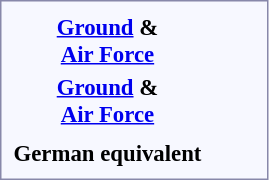<table style="border:1px solid #8888aa; background-color:#f7f8ff; padding:5px; font-size:95%; margin: 0px 12px 12px 0px;">
<tr style="text-align:center;">
<td rowspan=2><strong> <a href='#'>Ground</a> &<br><a href='#'>Air Force</a></strong><br></td>
<td colspan=8 rowspan=2></td>
<td colspan=2></td>
<td colspan=2></td>
<td colspan=2></td>
<td colspan=2></td>
<td colspan=2></td>
<td colspan=3></td>
<td colspan=3></td>
</tr>
<tr style="text-align:center;">
<td colspan=2></td>
<td colspan=2></td>
<td colspan=2></td>
<td colspan=2></td>
<td colspan=2></td>
<td colspan=3></td>
<td colspan=3></td>
</tr>
<tr style="text-align:center;">
<td rowspan=2><strong> <a href='#'>Ground</a> &<br><a href='#'>Air Force</a></strong><br></td>
<td colspan=6 rowspan=2></td>
<td colspan=2></td>
<td colspan=2></td>
<td colspan=2></td>
<td colspan=2></td>
<td colspan=2></td>
<td colspan=2></td>
<td colspan=3></td>
<td colspan=3></td>
</tr>
<tr style="text-align:center;">
<td colspan=2></td>
<td colspan=2></td>
<td colspan=2></td>
<td colspan=2></td>
<td colspan=2></td>
<td colspan=2></td>
<td colspan=3></td>
<td colspan=3></td>
</tr>
<tr style="text-align:center;">
<td colspan=37></td>
</tr>
<tr style="text-align:center;">
<th>German equivalent</th>
<td colspan=6></td>
<td colspan=2></td>
<td colspan=2></td>
<td colspan=2></td>
<td colspan=2></td>
<td colspan=2></td>
<td colspan=2></td>
<td colspan=3></td>
<td colspan=3><br></td>
</tr>
</table>
